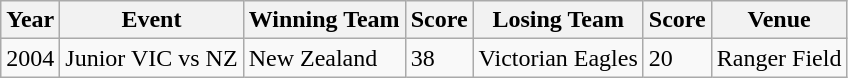<table class="wikitable">
<tr>
<th>Year</th>
<th>Event</th>
<th>Winning Team</th>
<th>Score</th>
<th>Losing Team</th>
<th>Score</th>
<th>Venue</th>
</tr>
<tr>
<td>2004</td>
<td>Junior VIC vs NZ</td>
<td>New Zealand</td>
<td>38</td>
<td>Victorian Eagles</td>
<td>20</td>
<td>Ranger Field</td>
</tr>
</table>
